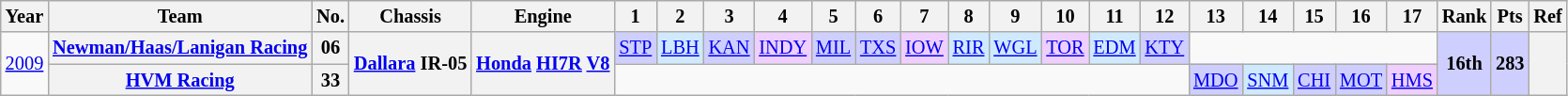<table class="wikitable" style="text-align:center; font-size:85%">
<tr>
<th>Year</th>
<th>Team</th>
<th>No.</th>
<th>Chassis</th>
<th>Engine</th>
<th>1</th>
<th>2</th>
<th>3</th>
<th>4</th>
<th>5</th>
<th>6</th>
<th>7</th>
<th>8</th>
<th>9</th>
<th>10</th>
<th>11</th>
<th>12</th>
<th>13</th>
<th>14</th>
<th>15</th>
<th>16</th>
<th>17</th>
<th>Rank</th>
<th>Pts</th>
<th>Ref</th>
</tr>
<tr>
<td rowspan=2><a href='#'>2009</a></td>
<th nowrap><a href='#'>Newman/Haas/Lanigan Racing</a></th>
<th>06</th>
<th rowspan=2 nowrap><a href='#'>Dallara</a> IR-05</th>
<th rowspan=2 nowrap><a href='#'>Honda</a> <a href='#'>HI7R</a> <a href='#'>V8</a></th>
<td style="background:#CFCFFF;"><a href='#'>STP</a><br></td>
<td style="background:#CFEAFF;"><a href='#'>LBH</a><br></td>
<td style="background:#CFCFFF;"><a href='#'>KAN</a><br></td>
<td style="background:#EFCFFF;"><a href='#'>INDY</a><br></td>
<td style="background:#CFCFFF;"><a href='#'>MIL</a><br></td>
<td style="background:#CFCFFF;"><a href='#'>TXS</a><br></td>
<td style="background:#EFCFFF;"><a href='#'>IOW</a><br></td>
<td style="background:#CFEAFF;"><a href='#'>RIR</a><br></td>
<td style="background:#CFEAFF;"><a href='#'>WGL</a><br></td>
<td style="background:#EFCFFF;"><a href='#'>TOR</a><br></td>
<td style="background:#CFEAFF;"><a href='#'>EDM</a><br></td>
<td style="background:#CFCFFF;"><a href='#'>KTY</a><br></td>
<td colspan=5></td>
<th style="background:#CFCFFF;" rowspan=2><strong>16th</strong></th>
<th style="background:#CFCFFF;" rowspan=2><strong>283</strong></th>
<th rowspan=2></th>
</tr>
<tr>
<th nowrap><a href='#'>HVM Racing</a></th>
<th>33</th>
<td colspan=12></td>
<td style="background:#CFCFFF;"><a href='#'>MDO</a><br></td>
<td style="background:#CFEAFF;"><a href='#'>SNM</a><br></td>
<td style="background:#CFCFFF;"><a href='#'>CHI</a><br></td>
<td style="background:#CFCFFF;"><a href='#'>MOT</a><br></td>
<td style="background:#EFCFFF;"><a href='#'>HMS</a><br></td>
</tr>
</table>
